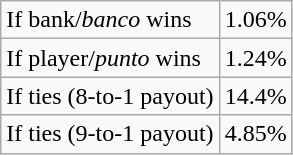<table class="wikitable">
<tr>
<td>If bank/<em>banco</em> wins</td>
<td>1.06%</td>
</tr>
<tr>
<td>If player/<em>punto</em> wins</td>
<td>1.24%</td>
</tr>
<tr>
<td>If ties (8-to-1 payout)</td>
<td>14.4%</td>
</tr>
<tr>
<td>If ties (9-to-1 payout)</td>
<td>4.85%</td>
</tr>
</table>
